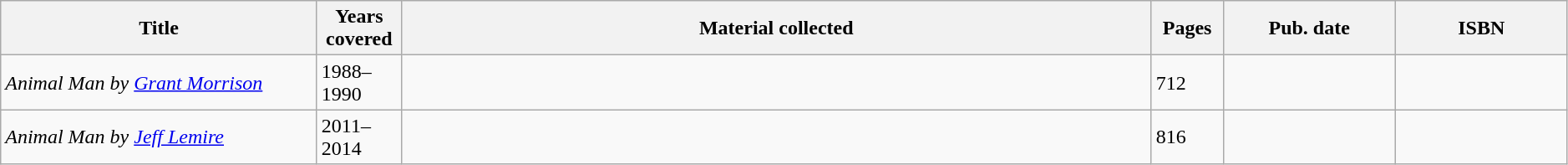<table class="wikitable sortable" width=99%>
<tr>
<th width="245px">Title</th>
<th width="60px">Years covered</th>
<th class="unsortable">Material collected</th>
<th width="50px">Pages</th>
<th width="130px">Pub. date</th>
<th class="unsortable" width="130px">ISBN</th>
</tr>
<tr>
<td><em>Animal Man by <a href='#'>Grant Morrison</a></em></td>
<td>1988–1990</td>
<td></td>
<td>712</td>
<td></td>
<td> </td>
</tr>
<tr>
<td><em>Animal Man by <a href='#'>Jeff Lemire</a></em></td>
<td>2011–2014</td>
<td></td>
<td>816</td>
<td></td>
<td></td>
</tr>
</table>
